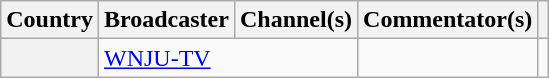<table class="wikitable plainrowheaders">
<tr>
<th scope="col">Country</th>
<th scope="col">Broadcaster</th>
<th scope="col">Channel(s)</th>
<th scope="col">Commentator(s)</th>
<th scope="col"></th>
</tr>
<tr>
<th scope="rowgroup"></th>
<td colspan="2"><a href='#'>WNJU-TV</a></td>
<td></td>
<td></td>
</tr>
</table>
